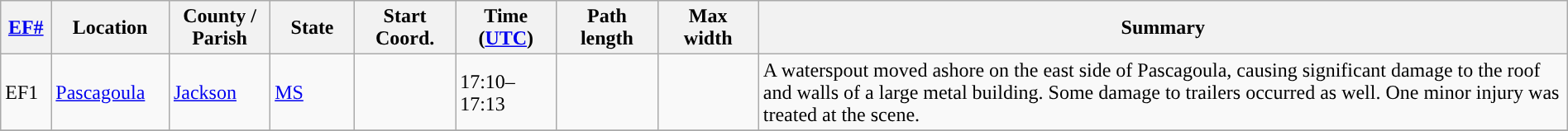<table class="wikitable sortable" style="width:100%;">
<tr>
<th scope="col"  style="width:3%; text-align:center;"><a href='#'>EF#</a></th>
<th scope="col"  style="width:7%; text-align:center;" class="unsortable">Location</th>
<th scope="col"  style="width:6%; text-align:center;" class="unsortable">County / Parish</th>
<th scope="col"  style="width:5%; text-align:center;">State</th>
<th scope="col"  style="width:6%; text-align:center;">Start Coord.</th>
<th scope="col"  style="width:6%; text-align:center;">Time (<a href='#'>UTC</a>)</th>
<th scope="col"  style="width:6%; text-align:center;">Path length</th>
<th scope="col"  style="width:6%; text-align:center;">Max width</th>
<th scope="col" class="unsortable" style="width:48%; text-align:center;">Summary</th>
</tr>
<tr>
<td>EF1</td>
<td><a href='#'>Pascagoula</a></td>
<td><a href='#'>Jackson</a></td>
<td><a href='#'>MS</a></td>
<td></td>
<td>17:10–17:13</td>
<td></td>
<td></td>
<td>A waterspout moved ashore on the east side of Pascagoula, causing significant damage to the roof and walls of a large metal building. Some damage to trailers occurred as well. One minor injury was treated at the scene.</td>
</tr>
<tr>
</tr>
</table>
